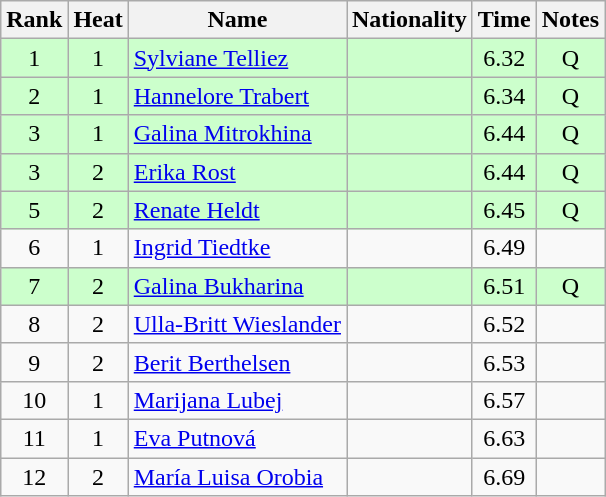<table class="wikitable sortable" style="text-align:center">
<tr>
<th>Rank</th>
<th>Heat</th>
<th>Name</th>
<th>Nationality</th>
<th>Time</th>
<th>Notes</th>
</tr>
<tr bgcolor=ccffcc>
<td>1</td>
<td>1</td>
<td align="left"><a href='#'>Sylviane Telliez</a></td>
<td align=left></td>
<td>6.32</td>
<td>Q</td>
</tr>
<tr bgcolor=ccffcc>
<td>2</td>
<td>1</td>
<td align="left"><a href='#'>Hannelore Trabert</a></td>
<td align=left></td>
<td>6.34</td>
<td>Q</td>
</tr>
<tr bgcolor=ccffcc>
<td>3</td>
<td>1</td>
<td align="left"><a href='#'>Galina Mitrokhina</a></td>
<td align=left></td>
<td>6.44</td>
<td>Q</td>
</tr>
<tr bgcolor=ccffcc>
<td>3</td>
<td>2</td>
<td align="left"><a href='#'>Erika Rost</a></td>
<td align=left></td>
<td>6.44</td>
<td>Q</td>
</tr>
<tr bgcolor=ccffcc>
<td>5</td>
<td>2</td>
<td align="left"><a href='#'>Renate Heldt</a></td>
<td align=left></td>
<td>6.45</td>
<td>Q</td>
</tr>
<tr>
<td>6</td>
<td>1</td>
<td align="left"><a href='#'>Ingrid Tiedtke</a></td>
<td align=left></td>
<td>6.49</td>
<td></td>
</tr>
<tr bgcolor=ccffcc>
<td>7</td>
<td>2</td>
<td align="left"><a href='#'>Galina Bukharina</a></td>
<td align=left></td>
<td>6.51</td>
<td>Q</td>
</tr>
<tr>
<td>8</td>
<td>2</td>
<td align="left"><a href='#'>Ulla-Britt Wieslander</a></td>
<td align=left></td>
<td>6.52</td>
<td></td>
</tr>
<tr>
<td>9</td>
<td>2</td>
<td align="left"><a href='#'>Berit Berthelsen</a></td>
<td align=left></td>
<td>6.53</td>
<td></td>
</tr>
<tr>
<td>10</td>
<td>1</td>
<td align="left"><a href='#'>Marijana Lubej</a></td>
<td align=left></td>
<td>6.57</td>
<td></td>
</tr>
<tr>
<td>11</td>
<td>1</td>
<td align="left"><a href='#'>Eva Putnová</a></td>
<td align=left></td>
<td>6.63</td>
<td></td>
</tr>
<tr>
<td>12</td>
<td>2</td>
<td align="left"><a href='#'>María Luisa Orobia</a></td>
<td align=left></td>
<td>6.69</td>
<td></td>
</tr>
</table>
